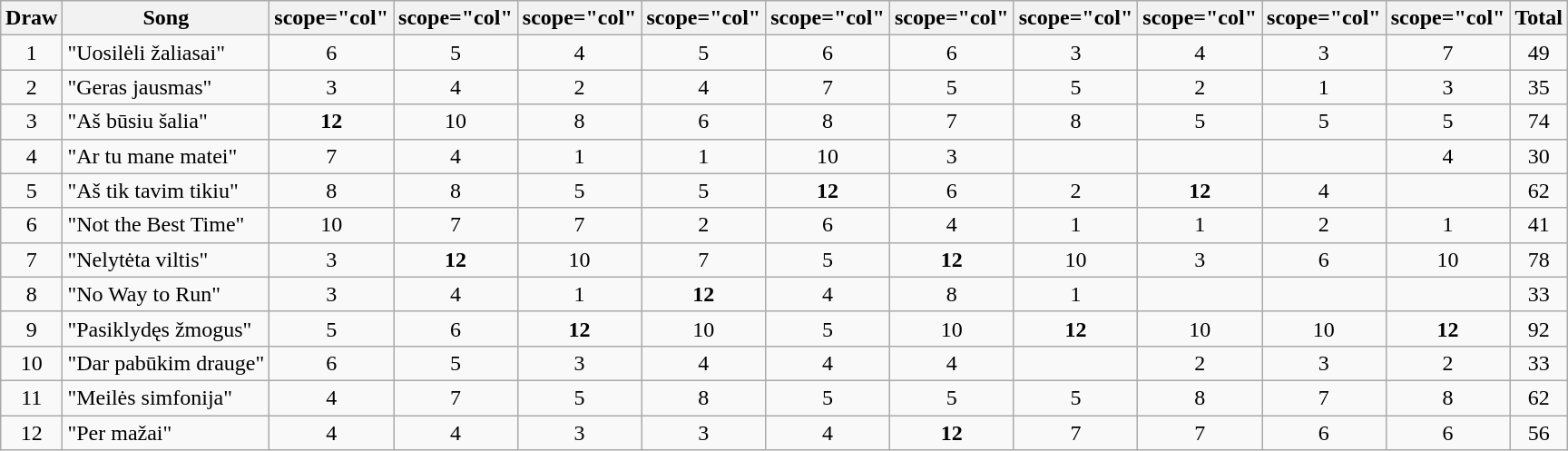<table class="wikitable collapsible" style="margin: 1em auto 1em auto; text-align:center">
<tr>
<th>Draw</th>
<th>Song</th>
<th>scope="col" </th>
<th>scope="col" </th>
<th>scope="col" </th>
<th>scope="col" </th>
<th>scope="col" </th>
<th>scope="col" </th>
<th>scope="col" </th>
<th>scope="col" </th>
<th>scope="col" </th>
<th>scope="col" </th>
<th>Total</th>
</tr>
<tr>
<td>1</td>
<td align="left">"Uosilėli žaliasai"</td>
<td>6</td>
<td>5</td>
<td>4</td>
<td>5</td>
<td>6</td>
<td>6</td>
<td>3</td>
<td>4</td>
<td>3</td>
<td>7</td>
<td>49</td>
</tr>
<tr>
<td>2</td>
<td align="left">"Geras jausmas"</td>
<td>3</td>
<td>4</td>
<td>2</td>
<td>4</td>
<td>7</td>
<td>5</td>
<td>5</td>
<td>2</td>
<td>1</td>
<td>3</td>
<td>35</td>
</tr>
<tr>
<td>3</td>
<td align="left">"Aš būsiu šalia"</td>
<td><strong>12</strong></td>
<td>10</td>
<td>8</td>
<td>6</td>
<td>8</td>
<td>7</td>
<td>8</td>
<td>5</td>
<td>5</td>
<td>5</td>
<td>74</td>
</tr>
<tr>
<td>4</td>
<td align="left">"Ar tu mane matei"</td>
<td>7</td>
<td>4</td>
<td>1</td>
<td>1</td>
<td>10</td>
<td>3</td>
<td></td>
<td></td>
<td></td>
<td>4</td>
<td>30</td>
</tr>
<tr>
<td>5</td>
<td align="left">"Aš tik tavim tikiu"</td>
<td>8</td>
<td>8</td>
<td>5</td>
<td>5</td>
<td><strong>12</strong></td>
<td>6</td>
<td>2</td>
<td><strong>12</strong></td>
<td>4</td>
<td></td>
<td>62</td>
</tr>
<tr>
<td>6</td>
<td align="left">"Not the Best Time"</td>
<td>10</td>
<td>7</td>
<td>7</td>
<td>2</td>
<td>6</td>
<td>4</td>
<td>1</td>
<td>1</td>
<td>2</td>
<td>1</td>
<td>41</td>
</tr>
<tr>
<td>7</td>
<td align="left">"Nelytėta viltis"</td>
<td>3</td>
<td><strong>12</strong></td>
<td>10</td>
<td>7</td>
<td>5</td>
<td><strong>12</strong></td>
<td>10</td>
<td>3</td>
<td>6</td>
<td>10</td>
<td>78</td>
</tr>
<tr>
<td>8</td>
<td align="left">"No Way to Run"</td>
<td>3</td>
<td>4</td>
<td>1</td>
<td><strong>12</strong></td>
<td>4</td>
<td>8</td>
<td>1</td>
<td></td>
<td></td>
<td></td>
<td>33</td>
</tr>
<tr>
<td>9</td>
<td align="left">"Pasiklydęs žmogus"</td>
<td>5</td>
<td>6</td>
<td><strong>12</strong></td>
<td>10</td>
<td>5</td>
<td>10</td>
<td><strong>12</strong></td>
<td>10</td>
<td>10</td>
<td><strong>12</strong></td>
<td>92</td>
</tr>
<tr>
<td>10</td>
<td align="left">"Dar pabūkim drauge"</td>
<td>6</td>
<td>5</td>
<td>3</td>
<td>4</td>
<td>4</td>
<td>4</td>
<td></td>
<td>2</td>
<td>3</td>
<td>2</td>
<td>33</td>
</tr>
<tr>
<td>11</td>
<td align="left">"Meilės simfonija"</td>
<td>4</td>
<td>7</td>
<td>5</td>
<td>8</td>
<td>5</td>
<td>5</td>
<td>5</td>
<td>8</td>
<td>7</td>
<td>8</td>
<td>62</td>
</tr>
<tr>
<td>12</td>
<td align="left">"Per mažai"</td>
<td>4</td>
<td>4</td>
<td>3</td>
<td>3</td>
<td>4</td>
<td><strong>12</strong></td>
<td>7</td>
<td>7</td>
<td>6</td>
<td>6</td>
<td>56</td>
</tr>
</table>
